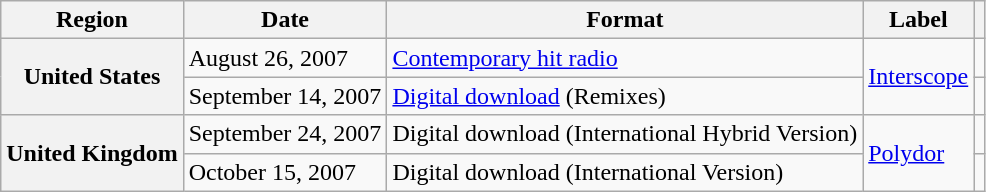<table class="wikitable plainrowheaders">
<tr>
<th scope="col">Region</th>
<th scope="col">Date</th>
<th scope="col">Format</th>
<th scope="col">Label</th>
<th scope="col"></th>
</tr>
<tr>
<th scope="row" rowspan="2">United States</th>
<td>August 26, 2007</td>
<td><a href='#'>Contemporary hit radio</a></td>
<td rowspan="2"><a href='#'>Interscope</a></td>
<td align="center"></td>
</tr>
<tr>
<td>September 14, 2007</td>
<td><a href='#'>Digital download</a> (Remixes)</td>
<td align="center"></td>
</tr>
<tr>
<th scope="row" rowspan="2">United Kingdom</th>
<td>September 24, 2007</td>
<td>Digital download (International Hybrid Version)</td>
<td rowspan="2"><a href='#'>Polydor</a></td>
<td align="center"></td>
</tr>
<tr>
<td>October 15, 2007</td>
<td>Digital download (International Version)</td>
<td align="center"></td>
</tr>
</table>
